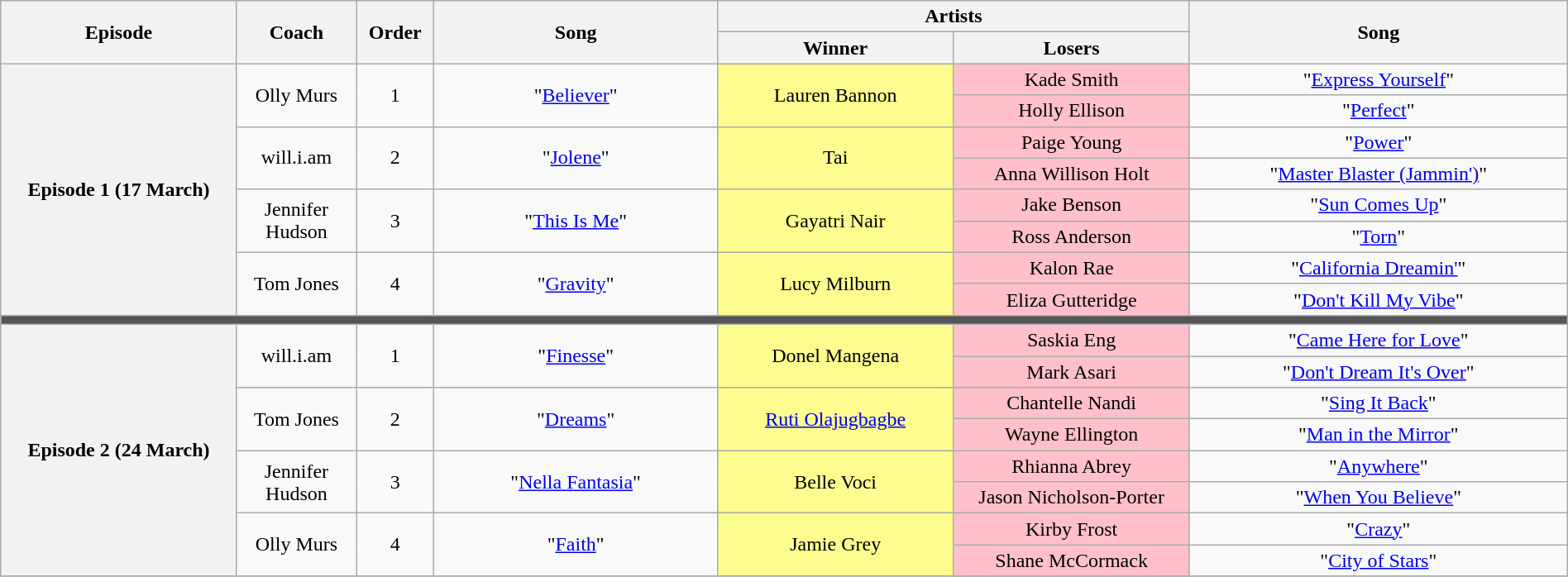<table class="wikitable" style="text-align:center; width:100%;">
<tr>
<th rowspan="2" style="width:10%;">Episode</th>
<th rowspan="2" style="width:5%;">Coach</th>
<th rowspan="2" style="width:02%;">Order</th>
<th rowspan="2" style="width:12%;">Song</th>
<th colspan="2" style="width:15%;">Artists</th>
<th rowspan="2" style="width:16%;">Song</th>
</tr>
<tr>
<th style="width:10%;">Winner</th>
<th style="width:10%;">Losers</th>
</tr>
<tr>
<th rowspan="8">Episode 1 (17 March)</th>
<td rowspan="2">Olly Murs</td>
<td rowspan="2">1</td>
<td rowspan="2">"<a href='#'>Believer</a>"</td>
<td rowspan="2" style="background:#fdfc8f;">Lauren Bannon</td>
<td style="background:pink;">Kade Smith</td>
<td>"<a href='#'>Express Yourself</a>"</td>
</tr>
<tr>
<td style="background:pink;">Holly Ellison</td>
<td>"<a href='#'>Perfect</a>"</td>
</tr>
<tr>
<td rowspan="2">will.i.am</td>
<td rowspan="2">2</td>
<td rowspan="2">"<a href='#'>Jolene</a>"</td>
<td rowspan="2" style="background:#fdfc8f;">Tai</td>
<td style="background:pink;">Paige Young</td>
<td>"<a href='#'>Power</a>"</td>
</tr>
<tr>
<td style="background:pink;">Anna Willison Holt</td>
<td>"<a href='#'>Master Blaster (Jammin')</a>"</td>
</tr>
<tr>
<td rowspan="2">Jennifer Hudson</td>
<td rowspan="2">3</td>
<td rowspan="2">"<a href='#'>This Is Me</a>"</td>
<td rowspan="2" style="background:#fdfc8f;">Gayatri Nair</td>
<td style="background:pink;">Jake Benson</td>
<td>"<a href='#'>Sun Comes Up</a>"</td>
</tr>
<tr>
<td style="background:pink;">Ross Anderson</td>
<td>"<a href='#'>Torn</a>"</td>
</tr>
<tr>
<td rowspan="2">Tom Jones</td>
<td rowspan="2">4</td>
<td rowspan="2">"<a href='#'>Gravity</a>"</td>
<td rowspan="2" style="background:#fdfc8f;">Lucy Milburn</td>
<td style="background:pink;">Kalon Rae</td>
<td>"<a href='#'>California Dreamin'</a>"</td>
</tr>
<tr>
<td style="background:pink;">Eliza Gutteridge</td>
<td>"<a href='#'>Don't Kill My Vibe</a>"</td>
</tr>
<tr>
<td colspan="11" style="background:#555;"></td>
</tr>
<tr>
<th rowspan="8">Episode 2 (24 March)</th>
<td rowspan="2">will.i.am</td>
<td rowspan="2">1</td>
<td rowspan="2">"<a href='#'>Finesse</a>"</td>
<td rowspan="2" style="background:#fdfc8f;">Donel Mangena</td>
<td style="background:pink;">Saskia Eng</td>
<td>"<a href='#'>Came Here for Love</a>"</td>
</tr>
<tr>
<td style="background:pink;">Mark Asari</td>
<td>"<a href='#'>Don't Dream It's Over</a>"</td>
</tr>
<tr>
<td rowspan="2">Tom Jones</td>
<td rowspan="2">2</td>
<td rowspan="2">"<a href='#'>Dreams</a>"</td>
<td rowspan="2" style="background:#fdfc8f;"><a href='#'>Ruti Olajugbagbe</a></td>
<td style="background:pink;">Chantelle Nandi</td>
<td>"<a href='#'>Sing It Back</a>"</td>
</tr>
<tr>
<td style="background:pink;">Wayne Ellington</td>
<td>"<a href='#'>Man in the Mirror</a>"</td>
</tr>
<tr>
<td rowspan="2">Jennifer Hudson</td>
<td rowspan="2">3</td>
<td rowspan="2">"<a href='#'>Nella Fantasia</a>"</td>
<td rowspan="2" style="background:#fdfc8f;">Belle Voci</td>
<td style="background:pink;">Rhianna Abrey</td>
<td>"<a href='#'>Anywhere</a>"</td>
</tr>
<tr>
<td style="background:pink;">Jason Nicholson-Porter</td>
<td>"<a href='#'>When You Believe</a>"</td>
</tr>
<tr>
<td rowspan="2">Olly Murs</td>
<td rowspan="2">4</td>
<td rowspan="2">"<a href='#'>Faith</a>"</td>
<td rowspan="2" style="background:#fdfc8f;">Jamie Grey</td>
<td style="background:pink;">Kirby Frost</td>
<td>"<a href='#'>Crazy</a>"</td>
</tr>
<tr>
<td style="background:pink;">Shane McCormack</td>
<td>"<a href='#'>City of Stars</a>"</td>
</tr>
<tr>
</tr>
</table>
